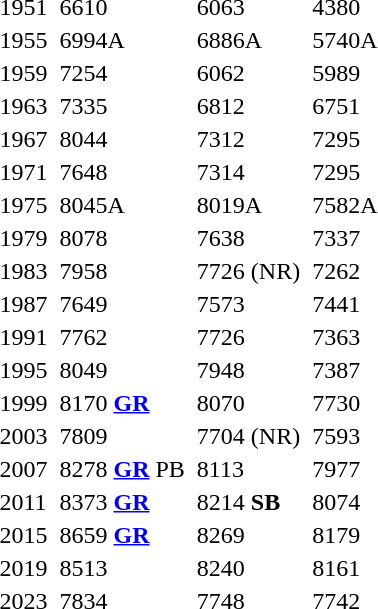<table>
<tr>
<td>1951<br></td>
<td></td>
<td>6610</td>
<td></td>
<td>6063</td>
<td></td>
<td>4380</td>
</tr>
<tr>
<td>1955<br></td>
<td></td>
<td>6994A</td>
<td></td>
<td>6886A</td>
<td></td>
<td>5740A</td>
</tr>
<tr>
<td>1959<br></td>
<td></td>
<td>7254</td>
<td></td>
<td>6062</td>
<td></td>
<td>5989</td>
</tr>
<tr>
<td>1963<br></td>
<td></td>
<td>7335</td>
<td></td>
<td>6812</td>
<td></td>
<td>6751</td>
</tr>
<tr>
<td>1967<br></td>
<td></td>
<td>8044</td>
<td></td>
<td>7312</td>
<td></td>
<td>7295</td>
</tr>
<tr>
<td>1971<br></td>
<td></td>
<td>7648</td>
<td></td>
<td>7314</td>
<td></td>
<td>7295</td>
</tr>
<tr>
<td>1975<br></td>
<td></td>
<td>8045A</td>
<td></td>
<td>8019A</td>
<td></td>
<td>7582A</td>
</tr>
<tr>
<td>1979<br></td>
<td></td>
<td>8078</td>
<td></td>
<td>7638</td>
<td></td>
<td>7337</td>
</tr>
<tr>
<td>1983<br></td>
<td></td>
<td>7958</td>
<td></td>
<td>7726 (NR)</td>
<td></td>
<td>7262</td>
</tr>
<tr>
<td>1987<br></td>
<td></td>
<td>7649</td>
<td></td>
<td>7573</td>
<td></td>
<td>7441</td>
</tr>
<tr>
<td>1991<br></td>
<td></td>
<td>7762</td>
<td></td>
<td>7726</td>
<td></td>
<td>7363</td>
</tr>
<tr>
<td>1995<br></td>
<td></td>
<td>8049</td>
<td></td>
<td>7948</td>
<td></td>
<td>7387</td>
</tr>
<tr>
<td>1999<br></td>
<td></td>
<td>8170 <strong><a href='#'>GR</a></strong></td>
<td></td>
<td>8070</td>
<td></td>
<td>7730</td>
</tr>
<tr>
<td>2003<br></td>
<td></td>
<td>7809</td>
<td></td>
<td>7704 (NR)</td>
<td></td>
<td>7593</td>
</tr>
<tr>
<td>2007<br></td>
<td></td>
<td>8278 <strong><a href='#'>GR</a></strong> PB</td>
<td></td>
<td>8113</td>
<td></td>
<td>7977</td>
</tr>
<tr>
<td>2011<br></td>
<td></td>
<td>8373 <strong><a href='#'>GR</a></strong></td>
<td></td>
<td>8214 <strong>SB</strong></td>
<td></td>
<td>8074</td>
</tr>
<tr>
<td>2015<br></td>
<td></td>
<td>8659 <strong><a href='#'>GR</a></strong>  </td>
<td></td>
<td>8269 </td>
<td></td>
<td>8179 </td>
</tr>
<tr>
<td>2019<br></td>
<td></td>
<td>8513</td>
<td></td>
<td>8240</td>
<td></td>
<td>8161</td>
</tr>
<tr>
<td>2023<br></td>
<td></td>
<td>7834</td>
<td></td>
<td>7748</td>
<td></td>
<td>7742</td>
</tr>
</table>
